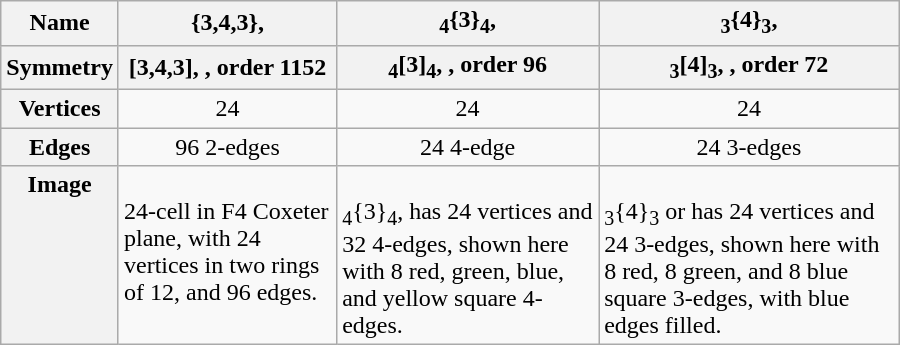<table class=wikitable width=600>
<tr>
<th>Name</th>
<th>{3,4,3}, </th>
<th><sub>4</sub>{3}<sub>4</sub>, </th>
<th><sub>3</sub>{4}<sub>3</sub>, </th>
</tr>
<tr>
<th>Symmetry</th>
<th>[3,4,3], , order 1152</th>
<th><sub>4</sub>[3]<sub>4</sub>, , order 96</th>
<th><sub>3</sub>[4]<sub>3</sub>, , order 72</th>
</tr>
<tr align=center>
<th>Vertices</th>
<td>24</td>
<td>24</td>
<td>24</td>
</tr>
<tr align=center>
<th>Edges</th>
<td>96 2-edges</td>
<td>24 4-edge</td>
<td>24 3-edges</td>
</tr>
<tr valign=top>
<th valign=center>Image</th>
<td><br>24-cell in F4 Coxeter plane, with 24 vertices in two rings of 12, and 96 edges.</td>
<td><br><sub>4</sub>{3}<sub>4</sub>,  has 24 vertices and 32 4-edges, shown here with 8 red, green, blue, and yellow square 4-edges.</td>
<td><br><sub>3</sub>{4}<sub>3</sub> or  has 24 vertices and 24 3-edges, shown here with 8 red, 8 green, and 8 blue square 3-edges, with blue edges filled.</td>
</tr>
</table>
